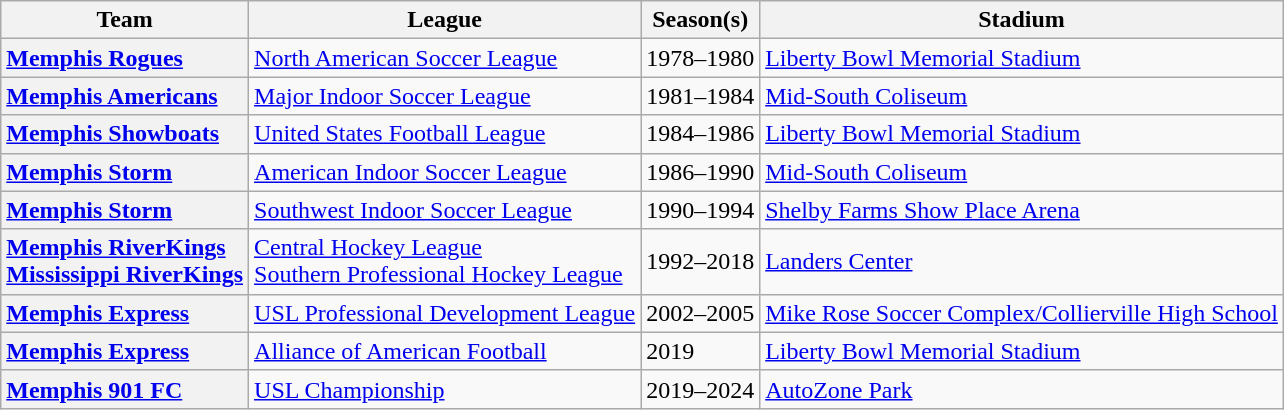<table class="wikitable plainrowheaders">
<tr>
<th scope="col">Team</th>
<th scope="col">League</th>
<th scope="col">Season(s)</th>
<th scope="col">Stadium</th>
</tr>
<tr>
<th scope="row" style="text-align:left"><a href='#'>Memphis Rogues</a></th>
<td><a href='#'>North American Soccer League</a></td>
<td>1978–1980</td>
<td><a href='#'>Liberty Bowl Memorial Stadium</a></td>
</tr>
<tr>
<th scope="row" style="text-align:left"><a href='#'>Memphis Americans</a></th>
<td><a href='#'>Major Indoor Soccer League</a></td>
<td>1981–1984</td>
<td><a href='#'>Mid-South Coliseum</a></td>
</tr>
<tr>
<th scope="row" style="text-align:left"><a href='#'>Memphis Showboats</a></th>
<td><a href='#'>United States Football League</a></td>
<td>1984–1986</td>
<td><a href='#'>Liberty Bowl Memorial Stadium</a></td>
</tr>
<tr>
<th scope="row" style="text-align:left"><a href='#'>Memphis Storm</a></th>
<td><a href='#'>American Indoor Soccer League</a></td>
<td>1986–1990</td>
<td><a href='#'>Mid-South Coliseum</a></td>
</tr>
<tr>
<th scope="row" style="text-align:left"><a href='#'>Memphis Storm</a></th>
<td><a href='#'>Southwest Indoor Soccer League</a></td>
<td>1990–1994</td>
<td><a href='#'>Shelby Farms Show Place Arena</a></td>
</tr>
<tr>
<th scope="row" style="text-align:left"><a href='#'>Memphis RiverKings</a><br><a href='#'>Mississippi RiverKings</a></th>
<td><a href='#'>Central Hockey League</a><br><a href='#'>Southern Professional Hockey League</a></td>
<td>1992–2018</td>
<td><a href='#'>Landers Center</a></td>
</tr>
<tr>
<th scope="row" style="text-align:left"><a href='#'>Memphis Express</a></th>
<td><a href='#'>USL Professional Development League</a></td>
<td>2002–2005</td>
<td><a href='#'>Mike Rose Soccer Complex/Collierville High School</a></td>
</tr>
<tr>
<th scope="row" style="text-align:left"><a href='#'>Memphis Express</a></th>
<td><a href='#'>Alliance of American Football</a></td>
<td>2019</td>
<td><a href='#'>Liberty Bowl Memorial Stadium</a></td>
</tr>
<tr>
<th scope="row" style="text-align:left"><a href='#'>Memphis 901 FC</a></th>
<td><a href='#'>USL Championship</a></td>
<td>2019–2024</td>
<td><a href='#'>AutoZone Park</a></td>
</tr>
</table>
